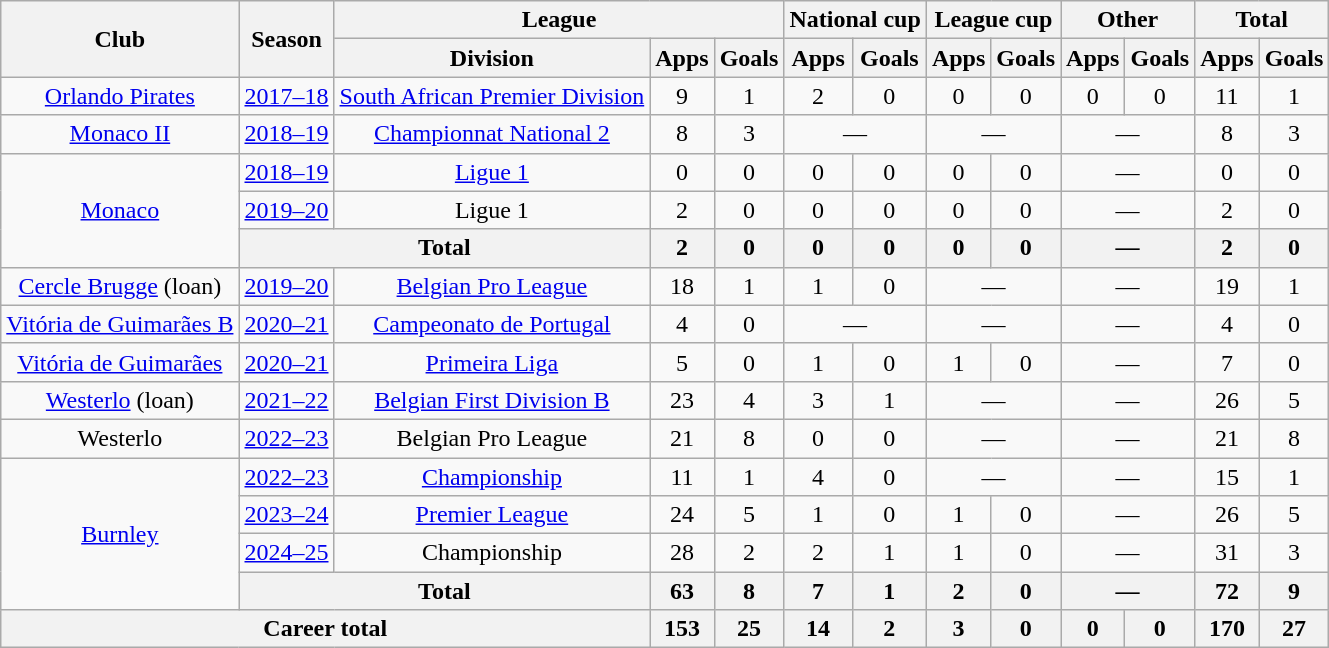<table class="wikitable" style="text-align: center">
<tr>
<th rowspan="2">Club</th>
<th rowspan="2">Season</th>
<th colspan="3">League</th>
<th colspan="2">National cup</th>
<th colspan="2">League cup</th>
<th colspan="2">Other</th>
<th colspan="2">Total</th>
</tr>
<tr>
<th>Division</th>
<th>Apps</th>
<th>Goals</th>
<th>Apps</th>
<th>Goals</th>
<th>Apps</th>
<th>Goals</th>
<th>Apps</th>
<th>Goals</th>
<th>Apps</th>
<th>Goals</th>
</tr>
<tr>
<td><a href='#'>Orlando Pirates</a></td>
<td><a href='#'>2017–18</a></td>
<td><a href='#'>South African Premier Division</a></td>
<td>9</td>
<td>1</td>
<td>2</td>
<td>0</td>
<td>0</td>
<td>0</td>
<td>0</td>
<td>0</td>
<td>11</td>
<td>1</td>
</tr>
<tr>
<td><a href='#'>Monaco II</a></td>
<td><a href='#'>2018–19</a></td>
<td><a href='#'>Championnat National 2</a></td>
<td>8</td>
<td>3</td>
<td colspan="2">—</td>
<td colspan="2">—</td>
<td colspan="2">—</td>
<td>8</td>
<td>3</td>
</tr>
<tr>
<td rowspan="3"><a href='#'>Monaco</a></td>
<td><a href='#'>2018–19</a></td>
<td><a href='#'>Ligue 1</a></td>
<td>0</td>
<td>0</td>
<td>0</td>
<td>0</td>
<td>0</td>
<td>0</td>
<td colspan="2">—</td>
<td>0</td>
<td>0</td>
</tr>
<tr>
<td><a href='#'>2019–20</a></td>
<td>Ligue 1</td>
<td>2</td>
<td>0</td>
<td>0</td>
<td>0</td>
<td>0</td>
<td>0</td>
<td colspan="2">—</td>
<td>2</td>
<td>0</td>
</tr>
<tr>
<th colspan="2">Total</th>
<th>2</th>
<th>0</th>
<th>0</th>
<th>0</th>
<th>0</th>
<th>0</th>
<th colspan="2">—</th>
<th>2</th>
<th>0</th>
</tr>
<tr>
<td><a href='#'>Cercle Brugge</a> (loan)</td>
<td><a href='#'>2019–20</a></td>
<td><a href='#'>Belgian Pro League</a></td>
<td>18</td>
<td>1</td>
<td>1</td>
<td>0</td>
<td colspan="2">—</td>
<td colspan="2">—</td>
<td>19</td>
<td>1</td>
</tr>
<tr>
<td><a href='#'>Vitória de Guimarães B</a></td>
<td><a href='#'>2020–21</a></td>
<td><a href='#'>Campeonato de Portugal</a></td>
<td>4</td>
<td>0</td>
<td colspan="2">—</td>
<td colspan="2">—</td>
<td colspan="2">—</td>
<td>4</td>
<td>0</td>
</tr>
<tr>
<td><a href='#'>Vitória de Guimarães</a></td>
<td><a href='#'>2020–21</a></td>
<td><a href='#'>Primeira Liga</a></td>
<td>5</td>
<td>0</td>
<td>1</td>
<td>0</td>
<td>1</td>
<td>0</td>
<td colspan="2">—</td>
<td>7</td>
<td>0</td>
</tr>
<tr>
<td><a href='#'>Westerlo</a> (loan)</td>
<td><a href='#'>2021–22</a></td>
<td><a href='#'>Belgian First Division B</a></td>
<td>23</td>
<td>4</td>
<td>3</td>
<td>1</td>
<td colspan="2">—</td>
<td colspan="2">—</td>
<td>26</td>
<td>5</td>
</tr>
<tr>
<td>Westerlo</td>
<td><a href='#'>2022–23</a></td>
<td>Belgian Pro League</td>
<td>21</td>
<td>8</td>
<td>0</td>
<td>0</td>
<td colspan="2">—</td>
<td colspan="2">—</td>
<td>21</td>
<td>8</td>
</tr>
<tr>
<td rowspan="4"><a href='#'>Burnley</a></td>
<td><a href='#'>2022–23</a></td>
<td><a href='#'>Championship</a></td>
<td>11</td>
<td>1</td>
<td>4</td>
<td>0</td>
<td colspan="2">—</td>
<td colspan="2">—</td>
<td>15</td>
<td>1</td>
</tr>
<tr>
<td><a href='#'>2023–24</a></td>
<td><a href='#'>Premier League</a></td>
<td>24</td>
<td>5</td>
<td>1</td>
<td>0</td>
<td>1</td>
<td>0</td>
<td colspan="2">—</td>
<td>26</td>
<td>5</td>
</tr>
<tr>
<td><a href='#'>2024–25</a></td>
<td>Championship</td>
<td>28</td>
<td>2</td>
<td>2</td>
<td>1</td>
<td>1</td>
<td>0</td>
<td colspan="2">—</td>
<td>31</td>
<td>3</td>
</tr>
<tr>
<th colspan="2">Total</th>
<th>63</th>
<th>8</th>
<th>7</th>
<th>1</th>
<th>2</th>
<th>0</th>
<th colspan="2">—</th>
<th>72</th>
<th>9</th>
</tr>
<tr>
<th colspan="3">Career total</th>
<th>153</th>
<th>25</th>
<th>14</th>
<th>2</th>
<th>3</th>
<th>0</th>
<th>0</th>
<th>0</th>
<th>170</th>
<th>27</th>
</tr>
</table>
